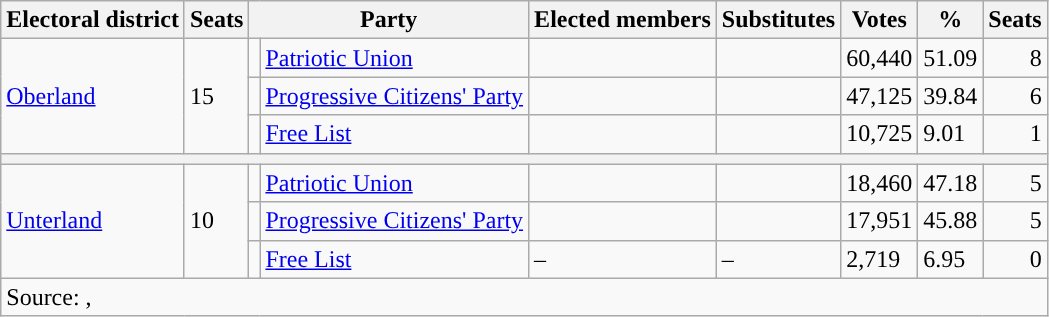<table class="wikitable">
<tr>
<th>Electoral district</th>
<th>Seats</th>
<th colspan="2">Party</th>
<th>Elected members</th>
<th><strong>Substitutes</strong></th>
<th>Votes</th>
<th>%</th>
<th>Seats</th>
</tr>
<tr>
<td rowspan="3"><a href='#'>Oberland</a></td>
<td rowspan="3">15</td>
<td></td>
<td><a href='#'>Patriotic Union</a></td>
<td></td>
<td></td>
<td>60,440</td>
<td>51.09</td>
<td align="right">8</td>
</tr>
<tr>
<td></td>
<td><a href='#'>Progressive Citizens' Party</a></td>
<td></td>
<td></td>
<td>47,125</td>
<td>39.84</td>
<td align="right">6</td>
</tr>
<tr>
<td></td>
<td><a href='#'>Free List</a></td>
<td></td>
<td></td>
<td>10,725</td>
<td>9.01</td>
<td align="right">1</td>
</tr>
<tr>
<th colspan="9"></th>
</tr>
<tr>
<td rowspan="3"><a href='#'>Unterland</a></td>
<td rowspan="3">10</td>
<td></td>
<td><a href='#'>Patriotic Union</a></td>
<td></td>
<td></td>
<td>18,460</td>
<td>47.18</td>
<td align="right">5</td>
</tr>
<tr>
<td></td>
<td><a href='#'>Progressive Citizens' Party</a></td>
<td></td>
<td></td>
<td>17,951</td>
<td>45.88</td>
<td align="right">5</td>
</tr>
<tr>
<td></td>
<td><a href='#'>Free List</a></td>
<td>–</td>
<td>–</td>
<td>2,719</td>
<td>6.95</td>
<td align="right">0</td>
</tr>
<tr>
<td colspan="9">Source: , </td>
</tr>
</table>
